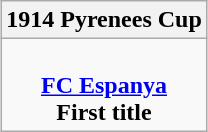<table class=wikitable style="text-align: center; margin: 0 auto;">
<tr>
<th>1914 Pyrenees Cup</th>
</tr>
<tr>
<td><br><strong><a href='#'>FC Espanya</a></strong><br><strong>First title</strong></td>
</tr>
</table>
